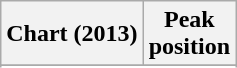<table class="wikitable plainrowheaders" style="text-align:center">
<tr>
<th>Chart (2013)</th>
<th>Peak<br>position</th>
</tr>
<tr>
</tr>
<tr>
</tr>
<tr>
</tr>
</table>
